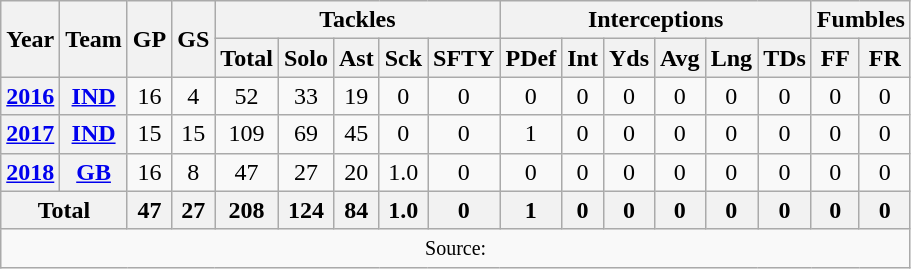<table class="wikitable" style="text-align: center;">
<tr>
<th rowspan=2>Year</th>
<th rowspan=2>Team</th>
<th rowspan=2>GP</th>
<th rowspan=2>GS</th>
<th colspan=5>Tackles</th>
<th colspan=6>Interceptions</th>
<th colspan=2>Fumbles</th>
</tr>
<tr>
<th>Total</th>
<th>Solo</th>
<th>Ast</th>
<th>Sck</th>
<th>SFTY</th>
<th>PDef</th>
<th>Int</th>
<th>Yds</th>
<th>Avg</th>
<th>Lng</th>
<th>TDs</th>
<th>FF</th>
<th>FR</th>
</tr>
<tr>
<th><a href='#'>2016</a></th>
<th><a href='#'>IND</a></th>
<td>16</td>
<td>4</td>
<td>52</td>
<td>33</td>
<td>19</td>
<td>0</td>
<td>0</td>
<td>0</td>
<td>0</td>
<td>0</td>
<td>0</td>
<td>0</td>
<td>0</td>
<td>0</td>
<td>0</td>
</tr>
<tr>
<th><a href='#'>2017</a></th>
<th><a href='#'>IND</a></th>
<td>15</td>
<td>15</td>
<td>109</td>
<td>69</td>
<td>45</td>
<td>0</td>
<td>0</td>
<td>1</td>
<td>0</td>
<td>0</td>
<td>0</td>
<td>0</td>
<td>0</td>
<td>0</td>
<td>0</td>
</tr>
<tr>
<th><a href='#'>2018</a></th>
<th><a href='#'>GB</a></th>
<td>16</td>
<td>8</td>
<td>47</td>
<td>27</td>
<td>20</td>
<td>1.0</td>
<td>0</td>
<td>0</td>
<td>0</td>
<td>0</td>
<td>0</td>
<td>0</td>
<td>0</td>
<td>0</td>
<td>0</td>
</tr>
<tr>
<th colspan="2">Total</th>
<th>47</th>
<th>27</th>
<th>208</th>
<th>124</th>
<th>84</th>
<th>1.0</th>
<th>0</th>
<th>1</th>
<th>0</th>
<th>0</th>
<th>0</th>
<th>0</th>
<th>0</th>
<th>0</th>
<th>0</th>
</tr>
<tr>
<td colspan="17"><small>Source: </small></td>
</tr>
</table>
